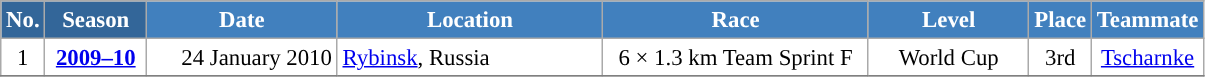<table class="wikitable sortable" style="font-size:95%; text-align:center; border:grey solid 1px; border-collapse:collapse; background:#ffffff;">
<tr style="background:#efefef;">
<th style="background-color:#369; color:white;">No.</th>
<th style="background-color:#369; color:white;">Season</th>
<th style="background-color:#4180be; color:white; width:120px;">Date</th>
<th style="background-color:#4180be; color:white; width:170px;">Location</th>
<th style="background-color:#4180be; color:white; width:170px;">Race</th>
<th style="background-color:#4180be; color:white; width:100px;">Level</th>
<th style="background-color:#4180be; color:white;">Place</th>
<th style="background-color:#4180be; color:white;">Teammate</th>
</tr>
<tr>
<td align=center>1</td>
<td rowspan=1 align=center><strong> <a href='#'>2009–10</a> </strong></td>
<td align=right>24 January 2010</td>
<td align=left> <a href='#'>Rybinsk</a>, Russia</td>
<td>6 × 1.3 km Team Sprint F</td>
<td>World Cup</td>
<td>3rd</td>
<td><a href='#'>Tscharnke</a></td>
</tr>
<tr>
</tr>
</table>
